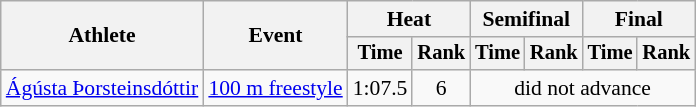<table class=wikitable style="font-size:90%">
<tr>
<th rowspan="2">Athlete</th>
<th rowspan="2">Event</th>
<th colspan="2">Heat</th>
<th colspan="2">Semifinal</th>
<th colspan="2">Final</th>
</tr>
<tr style="font-size:95%">
<th>Time</th>
<th>Rank</th>
<th>Time</th>
<th>Rank</th>
<th>Time</th>
<th>Rank</th>
</tr>
<tr align=center>
<td align=left><a href='#'>Ágústa Þorsteinsdóttir</a></td>
<td align=left><a href='#'>100 m freestyle</a></td>
<td>1:07.5</td>
<td>6</td>
<td colspan=4>did not advance</td>
</tr>
</table>
